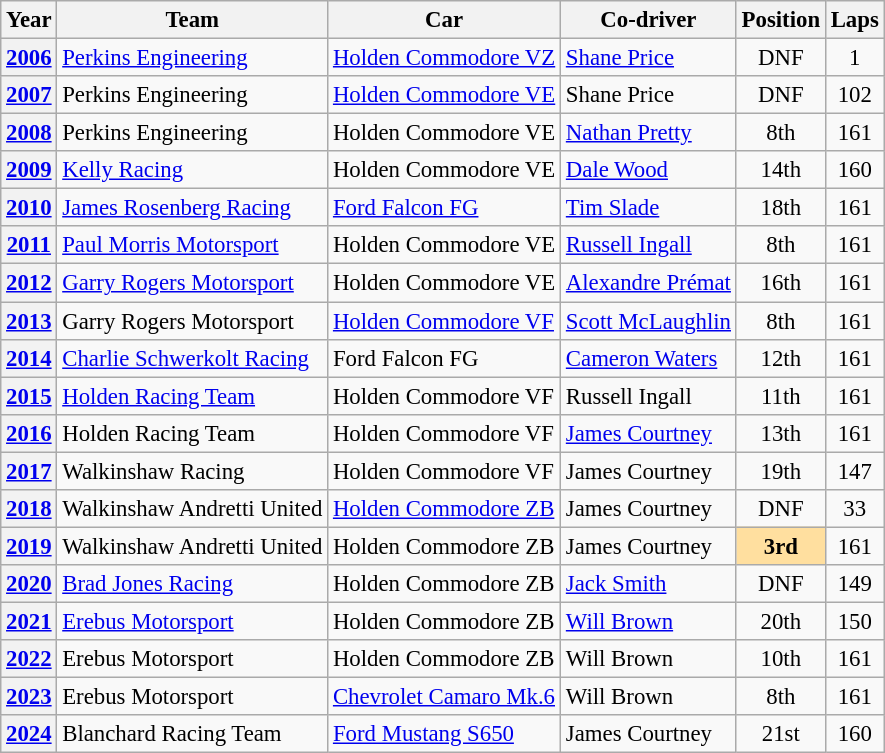<table class="wikitable" style="font-size: 95%;">
<tr>
<th>Year</th>
<th>Team</th>
<th>Car</th>
<th>Co-driver</th>
<th>Position</th>
<th>Laps</th>
</tr>
<tr>
<th><a href='#'>2006</a></th>
<td><a href='#'>Perkins Engineering</a></td>
<td><a href='#'>Holden Commodore VZ</a></td>
<td> <a href='#'>Shane Price</a></td>
<td align="center">DNF</td>
<td align="center">1</td>
</tr>
<tr>
<th><a href='#'>2007</a></th>
<td>Perkins Engineering</td>
<td><a href='#'>Holden Commodore VE</a></td>
<td> Shane Price</td>
<td align="center">DNF</td>
<td align="center">102</td>
</tr>
<tr>
<th><a href='#'>2008</a></th>
<td>Perkins Engineering</td>
<td>Holden Commodore VE</td>
<td> <a href='#'>Nathan Pretty</a></td>
<td align="center">8th</td>
<td align="center">161</td>
</tr>
<tr>
<th><a href='#'>2009</a></th>
<td><a href='#'>Kelly Racing</a></td>
<td>Holden Commodore VE</td>
<td> <a href='#'>Dale Wood</a></td>
<td align="center">14th</td>
<td align="center">160</td>
</tr>
<tr>
<th><a href='#'>2010</a></th>
<td><a href='#'>James Rosenberg Racing</a></td>
<td><a href='#'>Ford Falcon FG</a></td>
<td> <a href='#'>Tim Slade</a></td>
<td align="center">18th</td>
<td align="center">161</td>
</tr>
<tr>
<th><a href='#'>2011</a></th>
<td><a href='#'>Paul Morris Motorsport</a></td>
<td>Holden Commodore VE</td>
<td> <a href='#'>Russell Ingall</a></td>
<td align="center">8th</td>
<td align="center">161</td>
</tr>
<tr>
<th><a href='#'>2012</a></th>
<td><a href='#'>Garry Rogers Motorsport</a></td>
<td>Holden Commodore VE</td>
<td> <a href='#'>Alexandre Prémat</a></td>
<td align="center">16th</td>
<td align="center">161</td>
</tr>
<tr>
<th><a href='#'>2013</a></th>
<td>Garry Rogers Motorsport</td>
<td><a href='#'>Holden Commodore VF</a></td>
<td> <a href='#'>Scott McLaughlin</a></td>
<td align="center">8th</td>
<td align="center">161</td>
</tr>
<tr>
<th><a href='#'>2014</a></th>
<td><a href='#'>Charlie Schwerkolt Racing</a></td>
<td>Ford Falcon FG</td>
<td> <a href='#'>Cameron Waters</a></td>
<td align="center">12th</td>
<td align="center">161</td>
</tr>
<tr>
<th><a href='#'>2015</a></th>
<td><a href='#'>Holden Racing Team</a></td>
<td>Holden Commodore VF</td>
<td> Russell Ingall</td>
<td align="center">11th</td>
<td align="center">161</td>
</tr>
<tr>
<th><a href='#'>2016</a></th>
<td>Holden Racing Team</td>
<td>Holden Commodore VF</td>
<td> <a href='#'>James Courtney</a></td>
<td align="center">13th</td>
<td align="center">161</td>
</tr>
<tr>
<th><a href='#'>2017</a></th>
<td>Walkinshaw Racing</td>
<td>Holden Commodore VF</td>
<td> James Courtney</td>
<td align="center">19th</td>
<td align="center">147</td>
</tr>
<tr>
<th><a href='#'>2018</a></th>
<td>Walkinshaw Andretti United</td>
<td><a href='#'>Holden Commodore ZB</a></td>
<td> James Courtney</td>
<td align="center">DNF</td>
<td align="center">33</td>
</tr>
<tr>
<th><a href='#'>2019</a></th>
<td>Walkinshaw Andretti United</td>
<td>Holden Commodore ZB</td>
<td> James Courtney</td>
<td align="center" style="background: #ffdf9f"><strong>3rd</strong></td>
<td align="center">161</td>
</tr>
<tr>
<th><a href='#'>2020</a></th>
<td><a href='#'>Brad Jones Racing</a></td>
<td>Holden Commodore ZB</td>
<td> <a href='#'>Jack Smith</a></td>
<td align="center">DNF</td>
<td align="center">149</td>
</tr>
<tr>
<th><a href='#'>2021</a></th>
<td><a href='#'>Erebus Motorsport</a></td>
<td>Holden Commodore ZB</td>
<td> <a href='#'>Will Brown</a></td>
<td align="center">20th</td>
<td align="center">150</td>
</tr>
<tr>
<th><a href='#'>2022</a></th>
<td>Erebus Motorsport</td>
<td>Holden Commodore ZB</td>
<td> Will Brown</td>
<td align="center">10th</td>
<td align="center">161</td>
</tr>
<tr>
<th><a href='#'>2023</a></th>
<td>Erebus Motorsport</td>
<td><a href='#'>Chevrolet Camaro Mk.6</a></td>
<td> Will Brown</td>
<td align=center>8th</td>
<td align=center>161</td>
</tr>
<tr>
<th><a href='#'>2024</a></th>
<td>Blanchard Racing Team</td>
<td><a href='#'>Ford Mustang S650</a></td>
<td> James Courtney</td>
<td align="center">21st</td>
<td align="center">160</td>
</tr>
</table>
